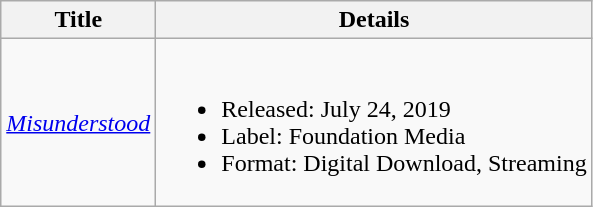<table class="wikitable">
<tr>
<th>Title</th>
<th>Details</th>
</tr>
<tr>
<td><em><a href='#'>Misunderstood</a></em></td>
<td><br><ul><li>Released: July 24, 2019</li><li>Label: Foundation Media</li><li>Format: Digital Download, Streaming</li></ul></td>
</tr>
</table>
